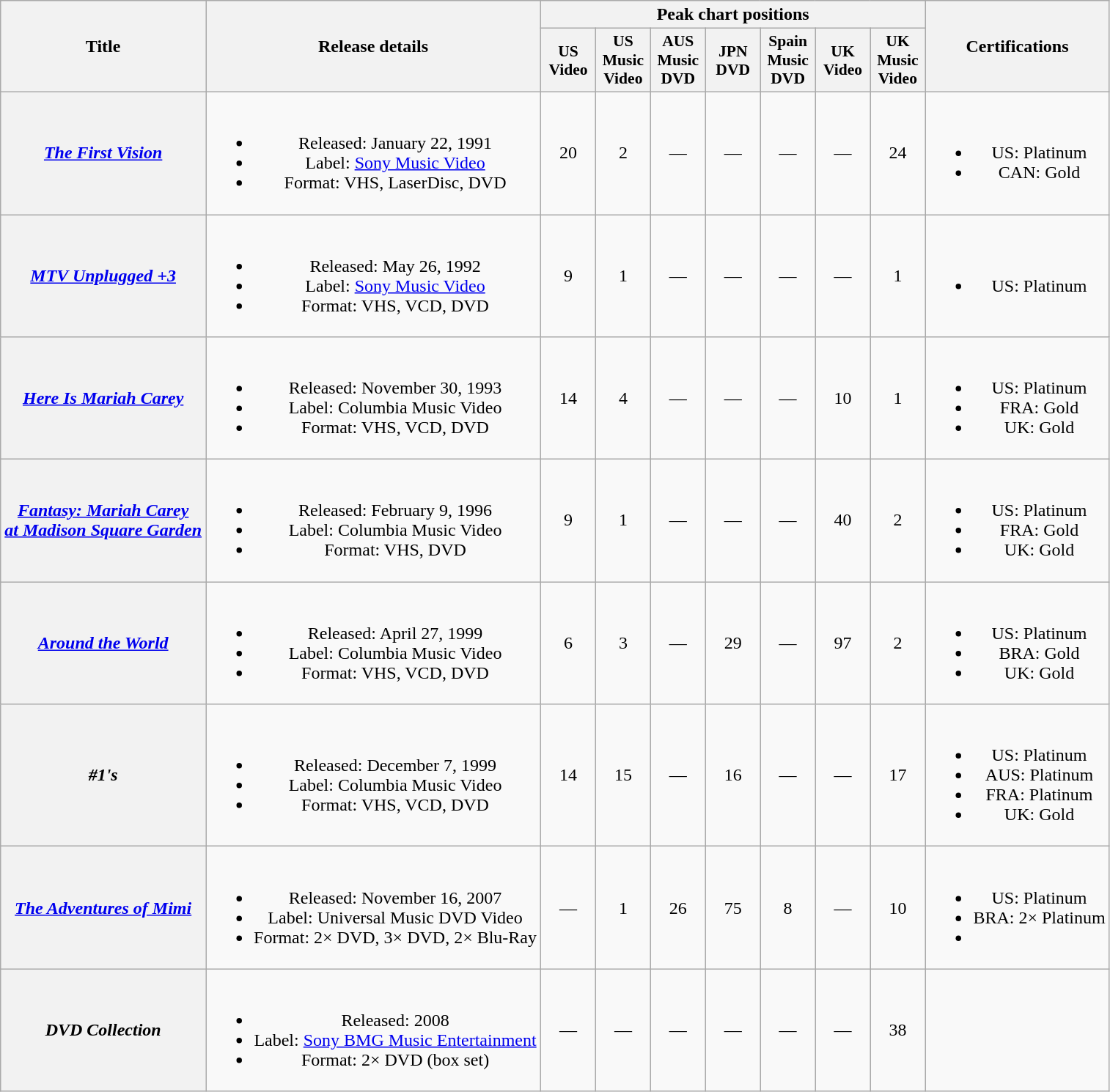<table class="wikitable plainrowheaders" style="text-align:center;">
<tr>
<th scope="col" rowspan="2">Title</th>
<th scope="col" rowspan="2">Release details</th>
<th scope="col" colspan="7">Peak chart positions</th>
<th scope="col" rowspan="2">Certifications</th>
</tr>
<tr>
<th scope="col" style="width:3em;font-size:90%;">US Video<br></th>
<th scope="col" style="width:3em;font-size:90%;">US Music Video<br></th>
<th scope="col" style="width:3em;font-size:90%;">AUS Music DVD<br></th>
<th scope="col" style="width:3em;font-size:90%;">JPN DVD<br></th>
<th scope="col" style="width:3em;font-size:90%;">Spain Music DVD<br></th>
<th scope="col" style="width:3em;font-size:90%;">UK Video<br></th>
<th scope="col" style="width:3em;font-size:90%;">UK Music Video<br></th>
</tr>
<tr>
<th scope="row"><em><a href='#'>The First Vision</a></em></th>
<td><br><ul><li>Released: January 22, 1991</li><li>Label: <a href='#'>Sony Music Video</a></li><li>Format: VHS, LaserDisc, DVD</li></ul></td>
<td>20</td>
<td>2</td>
<td>—</td>
<td>—</td>
<td>—</td>
<td>—</td>
<td>24</td>
<td><br><ul><li>US: Platinum</li><li>CAN: Gold</li></ul></td>
</tr>
<tr>
<th scope="row"><em><a href='#'>MTV Unplugged +3</a></em></th>
<td><br><ul><li>Released: May 26, 1992</li><li>Label: <a href='#'>Sony Music Video</a></li><li>Format: VHS, VCD, DVD</li></ul></td>
<td>9</td>
<td>1</td>
<td>—</td>
<td>—</td>
<td>—</td>
<td>—</td>
<td>1</td>
<td><br><ul><li>US: Platinum</li></ul></td>
</tr>
<tr>
<th scope="row"><em><a href='#'>Here Is Mariah Carey</a></em></th>
<td><br><ul><li>Released: November 30, 1993</li><li>Label: Columbia Music Video</li><li>Format: VHS, VCD, DVD</li></ul></td>
<td>14</td>
<td>4</td>
<td>—</td>
<td>—</td>
<td>—</td>
<td>10</td>
<td>1</td>
<td><br><ul><li>US: Platinum</li><li>FRA: Gold</li><li>UK: Gold</li></ul></td>
</tr>
<tr>
<th scope="row"><em><a href='#'>Fantasy: Mariah Carey<br>at Madison Square Garden</a></em></th>
<td><br><ul><li>Released: February 9, 1996</li><li>Label: Columbia Music Video</li><li>Format: VHS, DVD</li></ul></td>
<td>9</td>
<td>1</td>
<td>—</td>
<td>—</td>
<td>—</td>
<td>40</td>
<td>2</td>
<td><br><ul><li>US: Platinum</li><li>FRA: Gold</li><li>UK: Gold</li></ul></td>
</tr>
<tr>
<th scope="row"><em><a href='#'>Around the World</a></em></th>
<td><br><ul><li>Released: April 27, 1999</li><li>Label: Columbia Music Video</li><li>Format: VHS, VCD, DVD</li></ul></td>
<td>6</td>
<td>3</td>
<td>—</td>
<td>29</td>
<td>—</td>
<td>97</td>
<td>2</td>
<td><br><ul><li>US: Platinum</li><li>BRA: Gold</li><li>UK: Gold</li></ul></td>
</tr>
<tr>
<th scope="row"><em>#1's</em></th>
<td><br><ul><li>Released: December 7, 1999</li><li>Label: Columbia Music Video</li><li>Format: VHS, VCD, DVD</li></ul></td>
<td>14</td>
<td>15</td>
<td>—</td>
<td>16</td>
<td>—</td>
<td>—</td>
<td>17</td>
<td><br><ul><li>US: Platinum</li><li>AUS: Platinum</li><li>FRA: Platinum</li><li>UK: Gold</li></ul></td>
</tr>
<tr>
<th scope="row"><em><a href='#'>The Adventures of Mimi</a></em></th>
<td><br><ul><li>Released: November 16, 2007</li><li>Label: Universal Music DVD Video</li><li>Format: 2× DVD, 3× DVD, 2× Blu-Ray</li></ul></td>
<td>—</td>
<td>1</td>
<td>26</td>
<td>75</td>
<td>8</td>
<td>—</td>
<td>10</td>
<td><br><ul><li>US: Platinum</li><li>BRA: 2× Platinum</li><li></li></ul></td>
</tr>
<tr>
<th scope="row"><em>DVD Collection</em></th>
<td><br><ul><li>Released: 2008</li><li>Label: <a href='#'>Sony BMG Music Entertainment</a></li><li>Format: 2× DVD (box set)</li></ul></td>
<td>—</td>
<td>—</td>
<td>—</td>
<td>—</td>
<td>—</td>
<td>—</td>
<td>38</td>
<td></td>
</tr>
</table>
